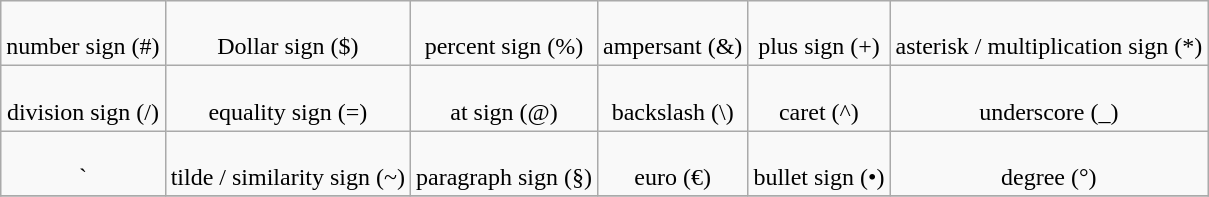<table class=wikitable>
<tr align=center>
<td> <br> number sign (#)</td>
<td> <br> Dollar sign ($)</td>
<td> <br> percent sign (%)</td>
<td> <br> ampersant (&)</td>
<td> <br> plus sign (+)</td>
<td> <br> asterisk / multiplication sign (*)</td>
</tr>
<tr align=center>
<td> <br> division sign (/)</td>
<td> <br> equality sign (=)</td>
<td> <br> at sign (@)</td>
<td> <br> backslash (\)</td>
<td> <br> caret (^)</td>
<td> <br> underscore (_)</td>
</tr>
<tr align=center>
<td> <br> `</td>
<td> <br> tilde / similarity sign (~)</td>
<td> <br> paragraph sign (§)</td>
<td> <br> euro (€)</td>
<td> <br> bullet sign (•)</td>
<td> <br> degree (°)</td>
</tr>
<tr align=center>
</tr>
</table>
